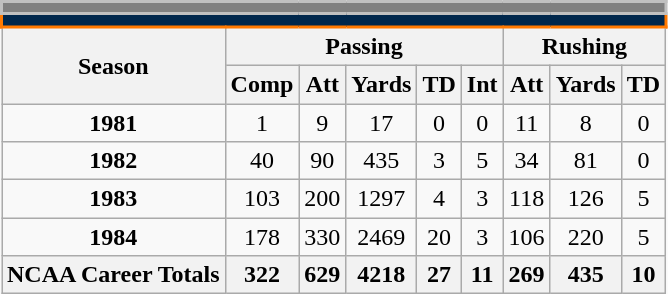<table class=wikitable style="text-align:center;">
<tr>
<td ! colspan="12" style="background:gray; border:2px solid silver; color:white;"></td>
</tr>
<tr>
<td ! colspan="12" style="background: #00274C; border: 2px solid #FF7900; color:white;"></td>
</tr>
<tr>
<th rowspan=2>Season</th>
<th colspan=5>Passing</th>
<th colspan=3>Rushing</th>
</tr>
<tr>
<th>Comp</th>
<th>Att</th>
<th>Yards</th>
<th>TD</th>
<th>Int</th>
<th>Att</th>
<th>Yards</th>
<th>TD</th>
</tr>
<tr>
<td><strong>1981</strong></td>
<td>1</td>
<td>9</td>
<td>17</td>
<td>0</td>
<td>0</td>
<td>11</td>
<td>8</td>
<td>0</td>
</tr>
<tr>
<td><strong>1982</strong></td>
<td>40</td>
<td>90</td>
<td>435</td>
<td>3</td>
<td>5</td>
<td>34</td>
<td>81</td>
<td>0</td>
</tr>
<tr>
<td><strong>1983</strong></td>
<td>103</td>
<td>200</td>
<td>1297</td>
<td>4</td>
<td>3</td>
<td>118</td>
<td>126</td>
<td>5</td>
</tr>
<tr>
<td><strong>1984</strong></td>
<td>178</td>
<td>330</td>
<td>2469</td>
<td>20</td>
<td>3</td>
<td>106</td>
<td>220</td>
<td>5</td>
</tr>
<tr>
<th>NCAA Career Totals</th>
<th>322</th>
<th>629</th>
<th>4218</th>
<th>27</th>
<th>11</th>
<th>269</th>
<th>435</th>
<th>10</th>
</tr>
</table>
